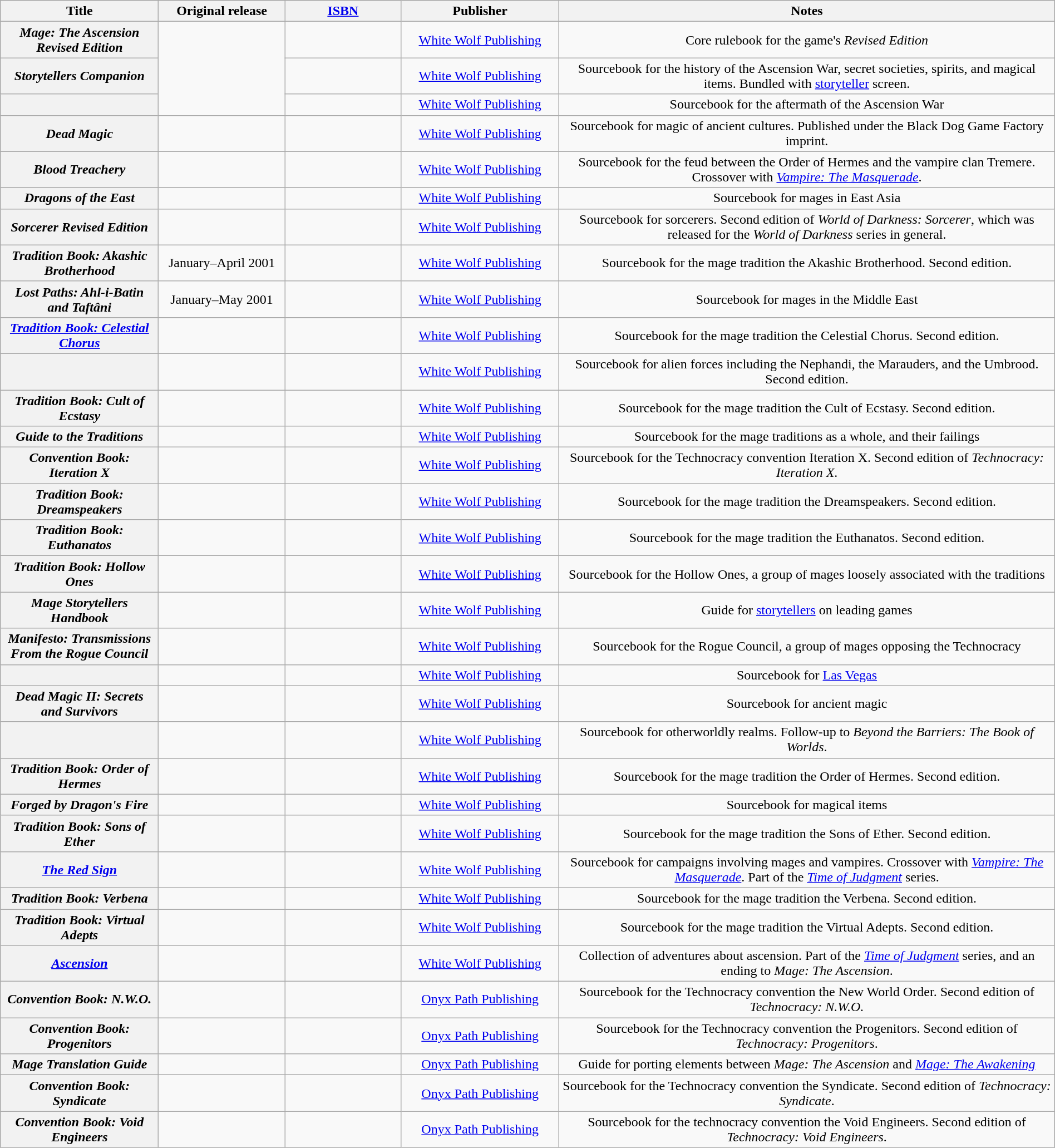<table class="wikitable sortable plainrowheaders" style="width: 100%;">
<tr>
<th scope="col" style="width:15%;">Title</th>
<th scope="col" style="width:12%;">Original release </th>
<th scope="col" style="width:11%;"><a href='#'>ISBN</a></th>
<th scope="col" style="width:15%;">Publisher</th>
<th scope="col" style="width:47%;">Notes</th>
</tr>
<tr style="text-align: center;">
<th scope="row" style="text-align:center;"><em>Mage: The Ascension Revised Edition</em></th>
<td rowspan="3"></td>
<td></td>
<td><a href='#'>White Wolf Publishing</a></td>
<td>Core rulebook for the game's <em>Revised Edition</em></td>
</tr>
<tr style="text-align: center;">
<th scope="row" style="text-align:center;"><em>Storytellers Companion</em></th>
<td></td>
<td><a href='#'>White Wolf Publishing</a></td>
<td>Sourcebook for the history of the Ascension War, secret societies, spirits, and magical items. Bundled with <a href='#'>storyteller</a> screen.</td>
</tr>
<tr style="text-align: center;">
<th scope="row" style="text-align:center;"></th>
<td></td>
<td><a href='#'>White Wolf Publishing</a></td>
<td>Sourcebook for the aftermath of the Ascension War</td>
</tr>
<tr style="text-align: center;">
<th scope="row" style="text-align:center;"><em>Dead Magic</em></th>
<td></td>
<td></td>
<td><a href='#'>White Wolf Publishing</a></td>
<td>Sourcebook for magic of ancient cultures. Published under the Black Dog Game Factory imprint.</td>
</tr>
<tr style="text-align: center;">
<th scope="row" style="text-align:center;"><em>Blood Treachery</em></th>
<td></td>
<td></td>
<td><a href='#'>White Wolf Publishing</a></td>
<td>Sourcebook for the feud between the Order of Hermes and the vampire clan Tremere. Crossover with <em><a href='#'>Vampire: The Masquerade</a></em>.</td>
</tr>
<tr style="text-align: center;">
<th scope="row" style="text-align:center;"><em>Dragons of the East</em></th>
<td></td>
<td></td>
<td><a href='#'>White Wolf Publishing</a></td>
<td>Sourcebook for mages in East Asia</td>
</tr>
<tr style="text-align: center;">
<th scope="row" style="text-align:center;"><em>Sorcerer Revised Edition</em></th>
<td></td>
<td></td>
<td><a href='#'>White Wolf Publishing</a></td>
<td>Sourcebook for sorcerers. Second edition of <em>World of Darkness: Sorcerer</em>, which was released for the <em>World of Darkness</em> series in general.</td>
</tr>
<tr style="text-align: center;">
<th scope="row" style="text-align:center;"><em>Tradition Book: Akashic Brotherhood</em></th>
<td>January–April 2001</td>
<td></td>
<td><a href='#'>White Wolf Publishing</a></td>
<td>Sourcebook for the mage tradition the Akashic Brotherhood. Second edition.</td>
</tr>
<tr style="text-align: center;">
<th scope="row" style="text-align:center;"><em>Lost Paths: Ahl-i-Batin and Taftâni</em></th>
<td>January–May 2001</td>
<td></td>
<td><a href='#'>White Wolf Publishing</a></td>
<td>Sourcebook for mages in the Middle East</td>
</tr>
<tr style="text-align: center;">
<th scope="row" style="text-align:center;"><em><a href='#'>Tradition Book: Celestial Chorus</a></em></th>
<td></td>
<td></td>
<td><a href='#'>White Wolf Publishing</a></td>
<td>Sourcebook for the mage tradition the Celestial Chorus. Second edition.</td>
</tr>
<tr style="text-align: center;">
<th scope="row" style="text-align:center;"></th>
<td></td>
<td></td>
<td><a href='#'>White Wolf Publishing</a></td>
<td>Sourcebook for alien forces including the Nephandi, the Marauders, and the Umbrood. Second edition.</td>
</tr>
<tr style="text-align: center;">
<th scope="row" style="text-align:center;"><em>Tradition Book: Cult of Ecstasy</em></th>
<td></td>
<td></td>
<td><a href='#'>White Wolf Publishing</a></td>
<td>Sourcebook for the mage tradition the Cult of Ecstasy. Second edition.</td>
</tr>
<tr style="text-align: center;">
<th scope="row" style="text-align:center;"><em>Guide to the Traditions</em></th>
<td></td>
<td></td>
<td><a href='#'>White Wolf Publishing</a></td>
<td>Sourcebook for the mage traditions as a whole, and their failings</td>
</tr>
<tr style="text-align: center;">
<th scope="row" style="text-align:center;"><em>Convention Book: Iteration X</em></th>
<td></td>
<td></td>
<td><a href='#'>White Wolf Publishing</a></td>
<td>Sourcebook for the Technocracy convention Iteration X. Second edition of <em>Technocracy: Iteration X</em>.</td>
</tr>
<tr style="text-align: center;">
<th scope="row" style="text-align:center;"><em>Tradition Book: Dreamspeakers</em></th>
<td></td>
<td></td>
<td><a href='#'>White Wolf Publishing</a></td>
<td>Sourcebook for the mage tradition the Dreamspeakers. Second edition.</td>
</tr>
<tr style="text-align: center;">
<th scope="row" style="text-align:center;"><em>Tradition Book: Euthanatos</em></th>
<td></td>
<td></td>
<td><a href='#'>White Wolf Publishing</a></td>
<td>Sourcebook for the mage tradition the Euthanatos. Second edition.</td>
</tr>
<tr style="text-align: center;">
<th scope="row" style="text-align:center;"><em>Tradition Book: Hollow Ones</em></th>
<td></td>
<td></td>
<td><a href='#'>White Wolf Publishing</a></td>
<td>Sourcebook for the Hollow Ones, a group of mages loosely associated with the traditions</td>
</tr>
<tr style="text-align: center;">
<th scope="row" style="text-align:center;"><em>Mage Storytellers Handbook</em></th>
<td></td>
<td></td>
<td><a href='#'>White Wolf Publishing</a></td>
<td>Guide for <a href='#'>storytellers</a> on leading games</td>
</tr>
<tr style="text-align: center;">
<th scope="row" style="text-align:center;"><em>Manifesto: Transmissions From the Rogue Council</em></th>
<td></td>
<td></td>
<td><a href='#'>White Wolf Publishing</a></td>
<td>Sourcebook for the Rogue Council, a group of mages opposing the Technocracy</td>
</tr>
<tr style="text-align: center;">
<th scope="row" style="text-align:center;"></th>
<td></td>
<td></td>
<td><a href='#'>White Wolf Publishing</a></td>
<td>Sourcebook for <a href='#'>Las Vegas</a></td>
</tr>
<tr style="text-align: center;">
<th scope="row" style="text-align:center;"><em>Dead Magic II: Secrets and Survivors</em></th>
<td></td>
<td></td>
<td><a href='#'>White Wolf Publishing</a></td>
<td>Sourcebook for ancient magic</td>
</tr>
<tr style="text-align: center;">
<th scope="row" style="text-align:center;"></th>
<td></td>
<td></td>
<td><a href='#'>White Wolf Publishing</a></td>
<td>Sourcebook for otherworldly realms. Follow-up to <em>Beyond the Barriers: The Book of Worlds</em>.</td>
</tr>
<tr style="text-align: center;">
<th scope="row" style="text-align:center;"><em>Tradition Book: Order of Hermes</em></th>
<td></td>
<td></td>
<td><a href='#'>White Wolf Publishing</a></td>
<td>Sourcebook for the mage tradition the Order of Hermes. Second edition.</td>
</tr>
<tr style="text-align: center;">
<th scope="row" style="text-align:center;"><em>Forged by Dragon's Fire</em></th>
<td></td>
<td></td>
<td><a href='#'>White Wolf Publishing</a></td>
<td>Sourcebook for magical items</td>
</tr>
<tr style="text-align: center;">
<th scope="row" style="text-align:center;"><em>Tradition Book: Sons of Ether</em></th>
<td></td>
<td></td>
<td><a href='#'>White Wolf Publishing</a></td>
<td>Sourcebook for the mage tradition the Sons of Ether. Second edition.</td>
</tr>
<tr style="text-align: center;">
<th scope="row" style="text-align:center;"><em><a href='#'>The Red Sign</a></em></th>
<td></td>
<td></td>
<td><a href='#'>White Wolf Publishing</a></td>
<td>Sourcebook for campaigns involving mages and vampires. Crossover with <em><a href='#'>Vampire: The Masquerade</a></em>. Part of the <em><a href='#'>Time of Judgment</a></em> series.</td>
</tr>
<tr style="text-align: center;">
<th scope="row" style="text-align:center;"><em>Tradition Book: Verbena</em></th>
<td></td>
<td></td>
<td><a href='#'>White Wolf Publishing</a></td>
<td>Sourcebook for the mage tradition the Verbena. Second edition.</td>
</tr>
<tr style="text-align: center;">
<th scope="row" style="text-align:center;"><em>Tradition Book: Virtual Adepts</em></th>
<td></td>
<td></td>
<td><a href='#'>White Wolf Publishing</a></td>
<td>Sourcebook for the mage tradition the Virtual Adepts. Second edition.</td>
</tr>
<tr style="text-align: center;">
<th scope="row" style="text-align:center;"><em><a href='#'>Ascension</a></em></th>
<td></td>
<td></td>
<td><a href='#'>White Wolf Publishing</a></td>
<td>Collection of adventures about ascension. Part of the <em><a href='#'>Time of Judgment</a></em> series, and an ending to <em>Mage: The Ascension</em>.</td>
</tr>
<tr style="text-align: center;">
<th scope="row" style="text-align:center;"><em>Convention Book: N.W.O.</em></th>
<td></td>
<td></td>
<td><a href='#'>Onyx Path Publishing</a></td>
<td>Sourcebook for the Technocracy convention the New World Order. Second edition of <em>Technocracy: N.W.O.</em></td>
</tr>
<tr style="text-align: center;">
<th scope="row" style="text-align:center;"><em>Convention Book: Progenitors</em></th>
<td></td>
<td></td>
<td><a href='#'>Onyx Path Publishing</a></td>
<td>Sourcebook for the Technocracy convention the Progenitors. Second edition of <em>Technocracy: Progenitors</em>.</td>
</tr>
<tr style="text-align: center;">
<th scope="row" style="text-align:center;"><em>Mage Translation Guide</em></th>
<td></td>
<td></td>
<td><a href='#'>Onyx Path Publishing</a></td>
<td>Guide for porting elements between <em>Mage: The Ascension</em> and <em><a href='#'>Mage: The Awakening</a></em></td>
</tr>
<tr style="text-align: center;">
<th scope="row" style="text-align:center;"><em>Convention Book: Syndicate</em></th>
<td></td>
<td></td>
<td><a href='#'>Onyx Path Publishing</a></td>
<td>Sourcebook for the Technocracy convention the Syndicate. Second edition of <em>Technocracy: Syndicate</em>.</td>
</tr>
<tr style="text-align: center;">
<th scope="row" style="text-align:center;"><em>Convention Book: Void Engineers</em></th>
<td></td>
<td></td>
<td><a href='#'>Onyx Path Publishing</a></td>
<td>Sourcebook for the technocracy convention the Void Engineers. Second edition of <em>Technocracy: Void Engineers</em>.</td>
</tr>
</table>
